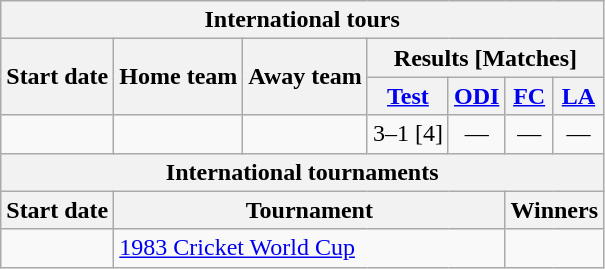<table class="wikitable">
<tr>
<th colspan="7">International tours</th>
</tr>
<tr>
<th rowspan="2">Start date</th>
<th rowspan="2">Home team</th>
<th rowspan="2">Away team</th>
<th colspan="4">Results [Matches]</th>
</tr>
<tr>
<th><a href='#'>Test</a></th>
<th><a href='#'>ODI</a></th>
<th><a href='#'>FC</a></th>
<th><a href='#'>LA</a></th>
</tr>
<tr>
<td><a href='#'></a></td>
<td></td>
<td></td>
<td>3–1 [4]</td>
<td ; style="text-align:center">—</td>
<td ; style="text-align:center">—</td>
<td ; style="text-align:center">—</td>
</tr>
<tr>
<th colspan="7">International tournaments</th>
</tr>
<tr>
<th>Start date</th>
<th colspan="4">Tournament</th>
<th colspan="2">Winners</th>
</tr>
<tr>
<td><a href='#'></a></td>
<td colspan="4">  <a href='#'>1983 Cricket World Cup</a></td>
<td colspan="2"></td>
</tr>
</table>
